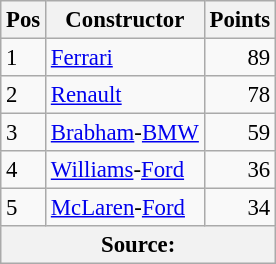<table class="wikitable" style="font-size: 95%;">
<tr>
<th>Pos</th>
<th>Constructor</th>
<th>Points</th>
</tr>
<tr>
<td>1</td>
<td> <a href='#'>Ferrari</a></td>
<td style="text-align:right;">89</td>
</tr>
<tr>
<td>2</td>
<td> <a href='#'>Renault</a></td>
<td style="text-align:right;">78</td>
</tr>
<tr>
<td>3</td>
<td> <a href='#'>Brabham</a>-<a href='#'>BMW</a></td>
<td style="text-align:right;">59</td>
</tr>
<tr>
<td>4</td>
<td> <a href='#'>Williams</a>-<a href='#'>Ford</a></td>
<td style="text-align:right;">36</td>
</tr>
<tr>
<td>5</td>
<td> <a href='#'>McLaren</a>-<a href='#'>Ford</a></td>
<td style="text-align:right;">34</td>
</tr>
<tr>
<th colspan=4>Source: </th>
</tr>
</table>
